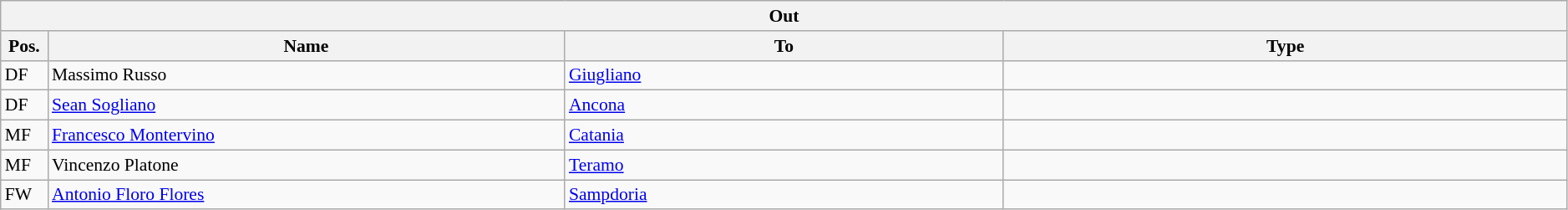<table class="wikitable" style="font-size:90%;width:99%;">
<tr>
<th colspan="4">Out</th>
</tr>
<tr>
<th width=3%>Pos.</th>
<th width=33%>Name</th>
<th width=28%>To</th>
<th width=36%>Type</th>
</tr>
<tr>
<td>DF</td>
<td>Massimo Russo</td>
<td><a href='#'>Giugliano</a></td>
<td></td>
</tr>
<tr>
<td>DF</td>
<td><a href='#'>Sean Sogliano</a></td>
<td><a href='#'>Ancona</a></td>
<td></td>
</tr>
<tr>
<td>MF</td>
<td><a href='#'>Francesco Montervino</a></td>
<td><a href='#'>Catania</a></td>
<td></td>
</tr>
<tr>
<td>MF</td>
<td>Vincenzo Platone</td>
<td><a href='#'>Teramo</a></td>
<td></td>
</tr>
<tr>
<td>FW</td>
<td><a href='#'>Antonio Floro Flores</a></td>
<td><a href='#'>Sampdoria</a></td>
<td></td>
</tr>
</table>
